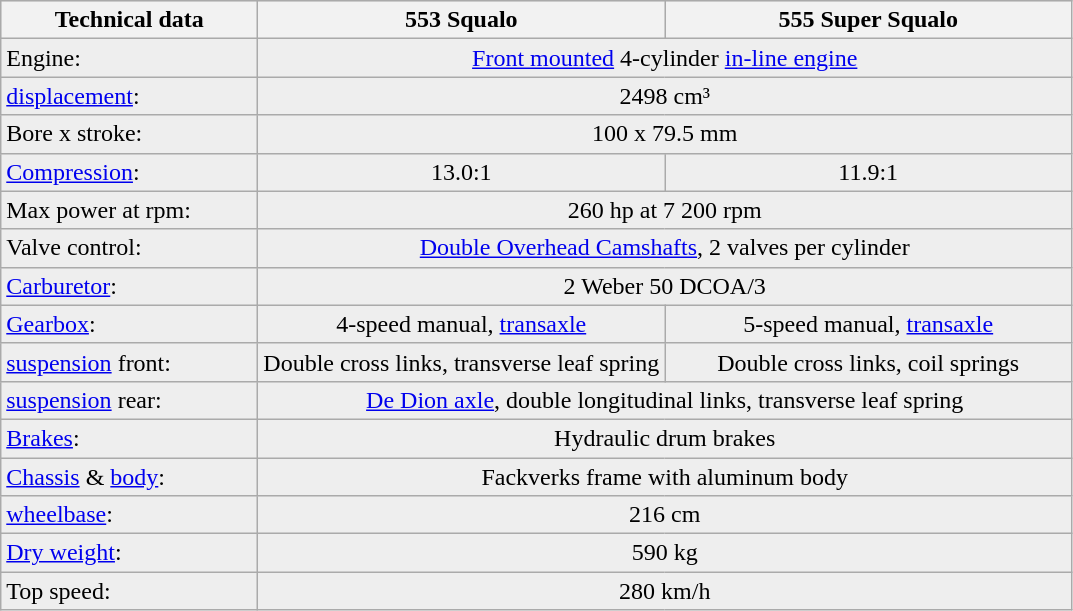<table class="prettytable">
<tr ---- bgcolor="#DDDDDD">
<th width="24%">Technical data</th>
<th width="38%">553 Squalo</th>
<th width="38%">555 Super Squalo</th>
</tr>
<tr ---- bgcolor="#EEEEEE">
<td>Engine: </td>
<td colspan="2" align="center"><a href='#'>Front mounted</a> 4-cylinder <a href='#'>in-line engine</a></td>
</tr>
<tr ---- bgcolor="#EEEEEE">
<td><a href='#'>displacement</a>: </td>
<td colspan="2" align="center">2498 cm³</td>
</tr>
<tr ---- bgcolor="#EEEEEE">
<td>Bore x stroke: </td>
<td colspan="2" align="center">100 x 79.5 mm</td>
</tr>
<tr ---- bgcolor="#EEEEEE">
<td><a href='#'>Compression</a>: </td>
<td align="center">13.0:1</td>
<td align="center">11.9:1</td>
</tr>
<tr ---- bgcolor="#EEEEEE">
<td>Max power at rpm: </td>
<td colspan="2" align="center">260 hp at 7 200 rpm</td>
</tr>
<tr ---- bgcolor="#EEEEEE">
<td>Valve control: </td>
<td colspan="2" align="center"><a href='#'>Double Overhead Camshafts</a>, 2 valves per cylinder</td>
</tr>
<tr ---- bgcolor="#EEEEEE">
<td><a href='#'>Carburetor</a>: </td>
<td colspan="2" align="center">2 Weber 50 DCOA/3</td>
</tr>
<tr ---- bgcolor="#EEEEEE">
<td><a href='#'>Gearbox</a>: </td>
<td align="center">4-speed manual, <a href='#'>transaxle</a></td>
<td align="center">5-speed manual, <a href='#'>transaxle</a></td>
</tr>
<tr ---- bgcolor="#EEEEEE">
<td><a href='#'>suspension</a> front: </td>
<td align="center">Double cross links, transverse leaf spring</td>
<td align="center">Double cross links, coil springs</td>
</tr>
<tr ---- bgcolor="#EEEEEE">
<td><a href='#'>suspension</a> rear: </td>
<td colspan="2" align="center"><a href='#'>De Dion axle</a>, double longitudinal links, transverse leaf spring</td>
</tr>
<tr ---- bgcolor="#EEEEEE">
<td><a href='#'>Brakes</a>: </td>
<td colspan="2" align="center">Hydraulic drum brakes</td>
</tr>
<tr ---- bgcolor="#EEEEEE">
<td><a href='#'>Chassis</a> & <a href='#'>body</a>: </td>
<td colspan="2" align="center">Fackverks frame with aluminum body</td>
</tr>
<tr ---- bgcolor="#EEEEEE">
<td><a href='#'>wheelbase</a>: </td>
<td colspan="2" align="center">216 cm</td>
</tr>
<tr ---- bgcolor="#EEEEEE">
<td><a href='#'>Dry weight</a>: </td>
<td colspan="2" align="center">590 kg</td>
</tr>
<tr ---- bgcolor="#EEEEEE">
<td>Top speed: </td>
<td colspan="2" align="center">280 km/h</td>
</tr>
</table>
